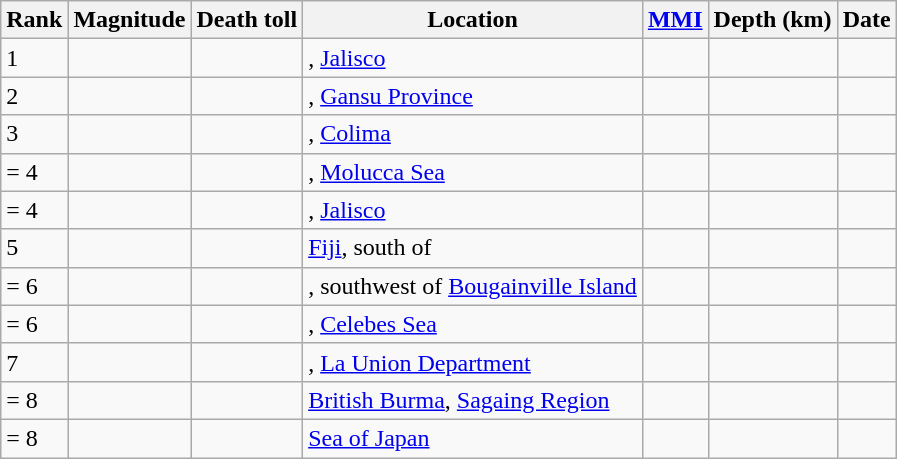<table class="sortable wikitable" style="font-size:100%;">
<tr>
<th>Rank</th>
<th>Magnitude</th>
<th>Death toll</th>
<th>Location</th>
<th><a href='#'>MMI</a></th>
<th>Depth (km)</th>
<th>Date</th>
</tr>
<tr>
<td>1</td>
<td></td>
<td></td>
<td>, <a href='#'>Jalisco</a></td>
<td></td>
<td></td>
<td></td>
</tr>
<tr>
<td>2</td>
<td></td>
<td></td>
<td>, <a href='#'>Gansu Province</a></td>
<td></td>
<td></td>
<td></td>
</tr>
<tr>
<td>3</td>
<td></td>
<td></td>
<td>, <a href='#'>Colima</a></td>
<td></td>
<td></td>
<td></td>
</tr>
<tr>
<td>= 4</td>
<td></td>
<td></td>
<td>, <a href='#'>Molucca Sea</a></td>
<td></td>
<td></td>
<td></td>
</tr>
<tr>
<td>= 4</td>
<td></td>
<td></td>
<td>, <a href='#'>Jalisco</a></td>
<td></td>
<td></td>
<td></td>
</tr>
<tr>
<td>5</td>
<td></td>
<td></td>
<td> <a href='#'>Fiji</a>, south of</td>
<td></td>
<td></td>
<td></td>
</tr>
<tr>
<td>= 6</td>
<td></td>
<td></td>
<td>, southwest of <a href='#'>Bougainville Island</a></td>
<td></td>
<td></td>
<td></td>
</tr>
<tr>
<td>= 6</td>
<td></td>
<td></td>
<td>, <a href='#'>Celebes Sea</a></td>
<td></td>
<td></td>
<td></td>
</tr>
<tr>
<td>7</td>
<td></td>
<td></td>
<td>, <a href='#'>La Union Department</a></td>
<td></td>
<td></td>
<td></td>
</tr>
<tr>
<td>= 8</td>
<td></td>
<td></td>
<td> <a href='#'>British Burma</a>, <a href='#'>Sagaing Region</a></td>
<td></td>
<td></td>
<td></td>
</tr>
<tr>
<td>= 8</td>
<td></td>
<td></td>
<td><a href='#'>Sea of Japan</a></td>
<td></td>
<td></td>
<td></td>
</tr>
</table>
